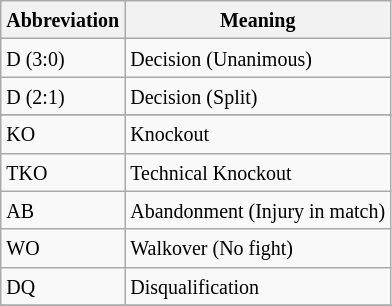<table class="wikitable">
<tr>
<th><small>Abbreviation</small></th>
<th><small>Meaning</small></th>
</tr>
<tr>
<td><small>D (3:0)</small></td>
<td><small>Decision (Unanimous)</small></td>
</tr>
<tr>
<td><small>D (2:1)</small></td>
<td><small>Decision (Split)</small></td>
</tr>
<tr>
</tr>
<tr>
<td><small>KO</small></td>
<td><small>Knockout</small></td>
</tr>
<tr>
<td><small>TKO</small></td>
<td><small>Technical Knockout</small></td>
</tr>
<tr>
<td><small>AB</small></td>
<td><small>Abandonment (Injury in match)</small></td>
</tr>
<tr>
<td><small>WO</small></td>
<td><small>Walkover (No fight)</small></td>
</tr>
<tr>
<td><small>DQ</small></td>
<td><small>Disqualification</small></td>
</tr>
<tr>
</tr>
</table>
